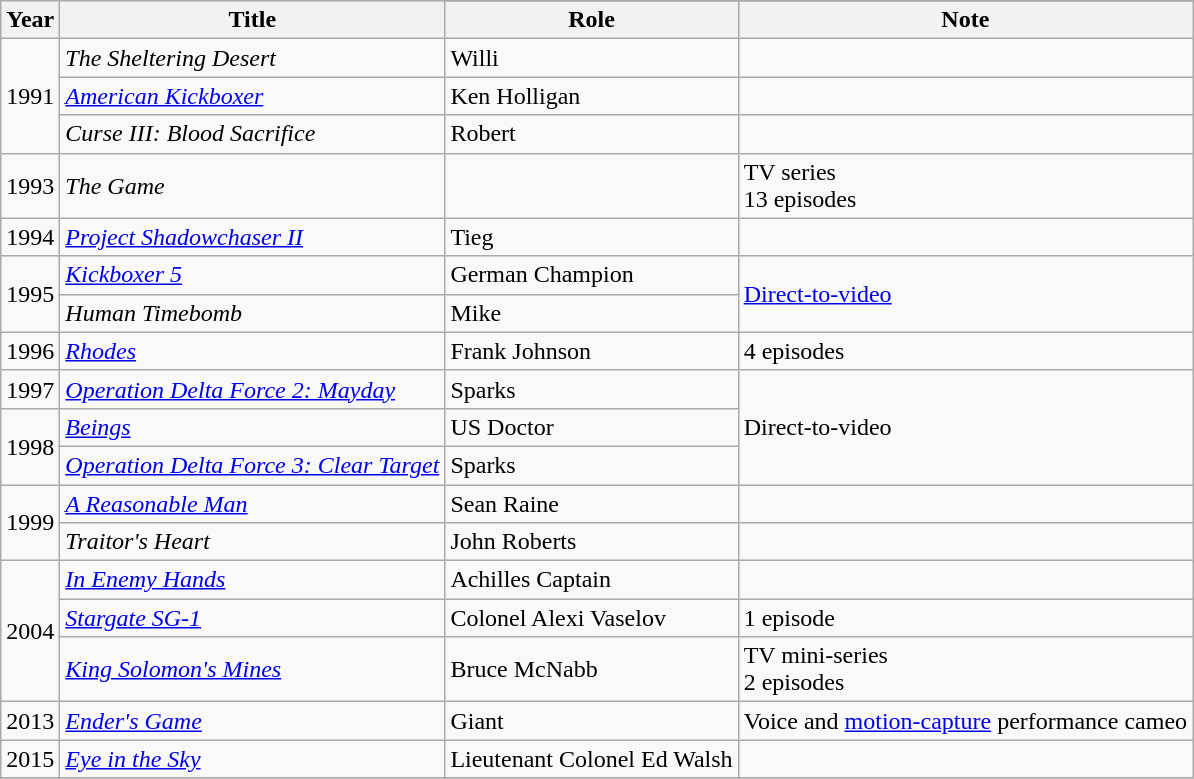<table class="wikitable">
<tr>
<th rowspan="2">Year</th>
<th rowspan="2">Title</th>
</tr>
<tr>
<th>Role</th>
<th>Note</th>
</tr>
<tr>
<td rowspan=3>1991</td>
<td><em>The Sheltering Desert</em></td>
<td>Willi</td>
<td></td>
</tr>
<tr>
<td><em><a href='#'>American Kickboxer</a></em></td>
<td>Ken Holligan</td>
<td></td>
</tr>
<tr>
<td><em>Curse III: Blood Sacrifice</em></td>
<td>Robert</td>
<td></td>
</tr>
<tr>
<td>1993</td>
<td><em>The Game</em></td>
<td></td>
<td>TV series<br>13 episodes</td>
</tr>
<tr>
<td>1994</td>
<td><em><a href='#'>Project Shadowchaser II</a></em></td>
<td>Tieg</td>
<td></td>
</tr>
<tr>
<td rowspan=2>1995</td>
<td><em><a href='#'>Kickboxer 5</a></em></td>
<td>German Champion</td>
<td rowspan=2><a href='#'>Direct-to-video</a></td>
</tr>
<tr>
<td><em>Human Timebomb</em></td>
<td>Mike</td>
</tr>
<tr>
<td>1996</td>
<td><em><a href='#'>Rhodes</a></em></td>
<td>Frank Johnson</td>
<td>4 episodes</td>
</tr>
<tr>
<td>1997</td>
<td><em><a href='#'>Operation Delta Force 2: Mayday</a></em></td>
<td>Sparks</td>
<td rowspan=3>Direct-to-video</td>
</tr>
<tr>
<td rowspan=2>1998</td>
<td><em><a href='#'>Beings</a></em></td>
<td>US Doctor</td>
</tr>
<tr>
<td><em><a href='#'>Operation Delta Force 3: Clear Target</a></em></td>
<td>Sparks</td>
</tr>
<tr>
<td rowspan=2>1999</td>
<td><em><a href='#'>A Reasonable Man</a></em></td>
<td>Sean Raine</td>
<td></td>
</tr>
<tr>
<td><em>Traitor's Heart</em></td>
<td>John Roberts</td>
<td></td>
</tr>
<tr>
<td rowspan=3>2004</td>
<td><em><a href='#'>In Enemy Hands</a></em></td>
<td>Achilles Captain</td>
<td></td>
</tr>
<tr>
<td><em><a href='#'>Stargate SG-1</a></em></td>
<td>Colonel Alexi Vaselov</td>
<td>1 episode</td>
</tr>
<tr>
<td><em><a href='#'>King Solomon's Mines</a></em></td>
<td>Bruce McNabb</td>
<td>TV mini-series<br>2 episodes</td>
</tr>
<tr>
<td>2013</td>
<td><em><a href='#'>Ender's Game</a></em></td>
<td>Giant</td>
<td>Voice and <a href='#'>motion-capture</a> performance cameo</td>
</tr>
<tr>
<td>2015</td>
<td><em><a href='#'>Eye in the Sky</a></em></td>
<td>Lieutenant Colonel Ed Walsh</td>
<td></td>
</tr>
<tr>
</tr>
</table>
